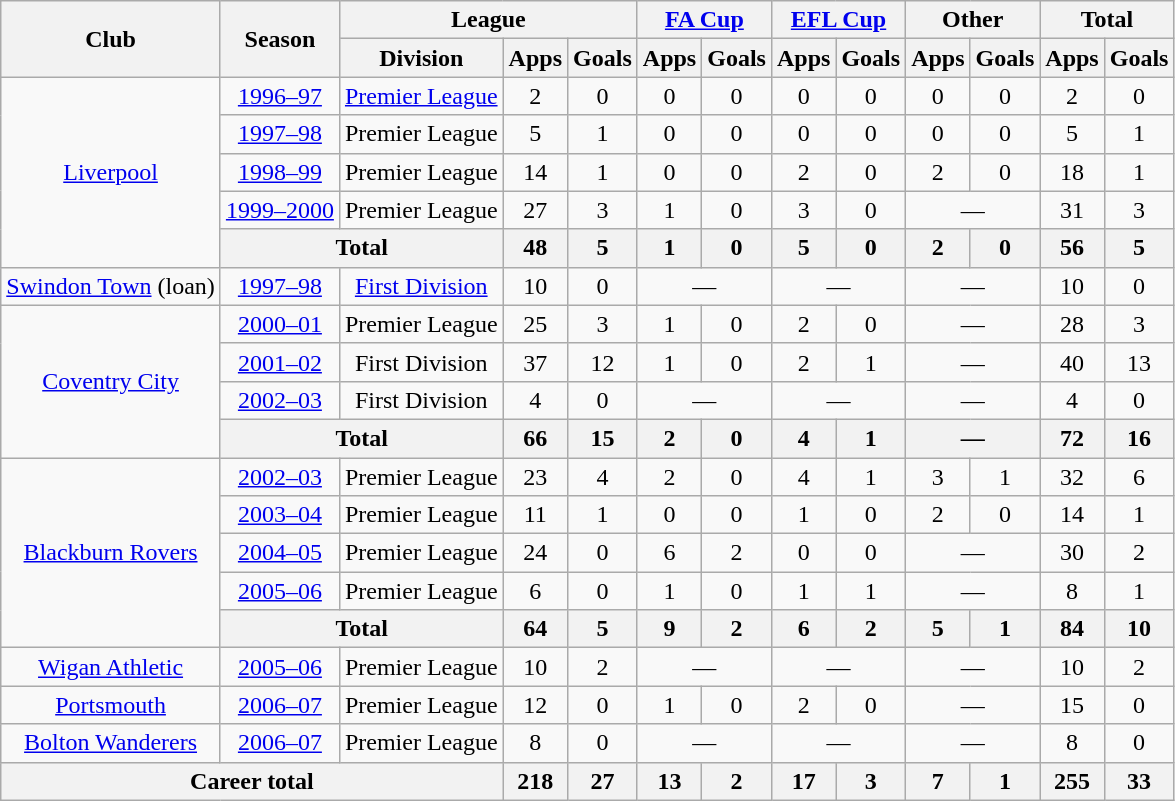<table class="wikitable" style="text-align:center">
<tr>
<th rowspan="2">Club</th>
<th rowspan="2">Season</th>
<th colspan="3">League</th>
<th colspan="2"><a href='#'>FA Cup</a></th>
<th colspan="2"><a href='#'>EFL Cup</a></th>
<th colspan="2">Other</th>
<th colspan="2">Total</th>
</tr>
<tr>
<th>Division</th>
<th>Apps</th>
<th>Goals</th>
<th>Apps</th>
<th>Goals</th>
<th>Apps</th>
<th>Goals</th>
<th>Apps</th>
<th>Goals</th>
<th>Apps</th>
<th>Goals</th>
</tr>
<tr>
<td rowspan="5"><a href='#'>Liverpool</a></td>
<td><a href='#'>1996–97</a></td>
<td><a href='#'>Premier League</a></td>
<td>2</td>
<td>0</td>
<td>0</td>
<td>0</td>
<td>0</td>
<td>0</td>
<td>0</td>
<td>0</td>
<td>2</td>
<td>0</td>
</tr>
<tr>
<td><a href='#'>1997–98</a></td>
<td>Premier League</td>
<td>5</td>
<td>1</td>
<td>0</td>
<td>0</td>
<td>0</td>
<td>0</td>
<td>0</td>
<td>0</td>
<td>5</td>
<td>1</td>
</tr>
<tr>
<td><a href='#'>1998–99</a></td>
<td>Premier League</td>
<td>14</td>
<td>1</td>
<td>0</td>
<td>0</td>
<td>2</td>
<td>0</td>
<td>2</td>
<td>0</td>
<td>18</td>
<td>1</td>
</tr>
<tr>
<td><a href='#'>1999–2000</a></td>
<td>Premier League</td>
<td>27</td>
<td>3</td>
<td>1</td>
<td>0</td>
<td>3</td>
<td>0</td>
<td colspan="2">—</td>
<td>31</td>
<td>3</td>
</tr>
<tr>
<th colspan="2">Total</th>
<th>48</th>
<th>5</th>
<th>1</th>
<th>0</th>
<th>5</th>
<th>0</th>
<th>2</th>
<th>0</th>
<th>56</th>
<th>5</th>
</tr>
<tr>
<td><a href='#'>Swindon Town</a> (loan)</td>
<td><a href='#'>1997–98</a></td>
<td><a href='#'>First Division</a></td>
<td>10</td>
<td>0</td>
<td colspan="2">—</td>
<td colspan="2">—</td>
<td colspan="2">—</td>
<td>10</td>
<td>0</td>
</tr>
<tr>
<td rowspan="4"><a href='#'>Coventry City</a></td>
<td><a href='#'>2000–01</a></td>
<td>Premier League</td>
<td>25</td>
<td>3</td>
<td>1</td>
<td>0</td>
<td>2</td>
<td>0</td>
<td colspan="2">—</td>
<td>28</td>
<td>3</td>
</tr>
<tr>
<td><a href='#'>2001–02</a></td>
<td>First Division</td>
<td>37</td>
<td>12</td>
<td>1</td>
<td>0</td>
<td>2</td>
<td>1</td>
<td colspan="2">—</td>
<td>40</td>
<td>13</td>
</tr>
<tr>
<td><a href='#'>2002–03</a></td>
<td>First Division</td>
<td>4</td>
<td>0</td>
<td colspan="2">—</td>
<td colspan="2">—</td>
<td colspan="2">—</td>
<td>4</td>
<td>0</td>
</tr>
<tr>
<th colspan="2">Total</th>
<th>66</th>
<th>15</th>
<th>2</th>
<th>0</th>
<th>4</th>
<th>1</th>
<th colspan="2">—</th>
<th>72</th>
<th>16</th>
</tr>
<tr>
<td rowspan="5"><a href='#'>Blackburn Rovers</a></td>
<td><a href='#'>2002–03</a></td>
<td>Premier League</td>
<td>23</td>
<td>4</td>
<td>2</td>
<td>0</td>
<td>4</td>
<td>1</td>
<td>3</td>
<td>1</td>
<td>32</td>
<td>6</td>
</tr>
<tr>
<td><a href='#'>2003–04</a></td>
<td>Premier League</td>
<td>11</td>
<td>1</td>
<td>0</td>
<td>0</td>
<td>1</td>
<td>0</td>
<td>2</td>
<td>0</td>
<td>14</td>
<td>1</td>
</tr>
<tr>
<td><a href='#'>2004–05</a></td>
<td>Premier League</td>
<td>24</td>
<td>0</td>
<td>6</td>
<td>2</td>
<td>0</td>
<td>0</td>
<td colspan="2">—</td>
<td>30</td>
<td>2</td>
</tr>
<tr>
<td><a href='#'>2005–06</a></td>
<td>Premier League</td>
<td>6</td>
<td>0</td>
<td>1</td>
<td>0</td>
<td>1</td>
<td>1</td>
<td colspan="2">—</td>
<td>8</td>
<td>1</td>
</tr>
<tr>
<th colspan="2">Total</th>
<th>64</th>
<th>5</th>
<th>9</th>
<th>2</th>
<th>6</th>
<th>2</th>
<th>5</th>
<th>1</th>
<th>84</th>
<th>10</th>
</tr>
<tr>
<td><a href='#'>Wigan Athletic</a></td>
<td><a href='#'>2005–06</a></td>
<td>Premier League</td>
<td>10</td>
<td>2</td>
<td colspan="2">—</td>
<td colspan="2">—</td>
<td colspan="2">—</td>
<td>10</td>
<td>2</td>
</tr>
<tr>
<td><a href='#'>Portsmouth</a></td>
<td><a href='#'>2006–07</a></td>
<td>Premier League</td>
<td>12</td>
<td>0</td>
<td>1</td>
<td>0</td>
<td>2</td>
<td>0</td>
<td colspan="2">—</td>
<td>15</td>
<td>0</td>
</tr>
<tr>
<td><a href='#'>Bolton Wanderers</a></td>
<td><a href='#'>2006–07</a></td>
<td>Premier League</td>
<td>8</td>
<td>0</td>
<td colspan="2">—</td>
<td colspan="2">—</td>
<td colspan="2">—</td>
<td>8</td>
<td>0</td>
</tr>
<tr>
<th colspan="3">Career total</th>
<th>218</th>
<th>27</th>
<th>13</th>
<th>2</th>
<th>17</th>
<th>3</th>
<th>7</th>
<th>1</th>
<th>255</th>
<th>33</th>
</tr>
</table>
